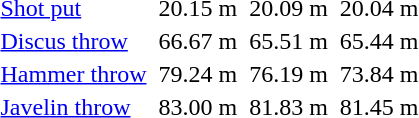<table>
<tr>
</tr>
<tr>
<td><a href='#'>Shot put</a></td>
<td></td>
<td>20.15 m</td>
<td></td>
<td>20.09 m</td>
<td></td>
<td>20.04 m</td>
</tr>
<tr>
<td><a href='#'>Discus throw</a></td>
<td></td>
<td>66.67 m</td>
<td></td>
<td>65.51 m</td>
<td></td>
<td>65.44 m</td>
</tr>
<tr>
<td><a href='#'>Hammer throw</a></td>
<td></td>
<td>79.24 m</td>
<td></td>
<td>76.19 m</td>
<td></td>
<td>73.84 m</td>
</tr>
<tr>
<td><a href='#'>Javelin throw</a></td>
<td></td>
<td>83.00 m</td>
<td></td>
<td>81.83 m</td>
<td></td>
<td>81.45 m</td>
</tr>
</table>
